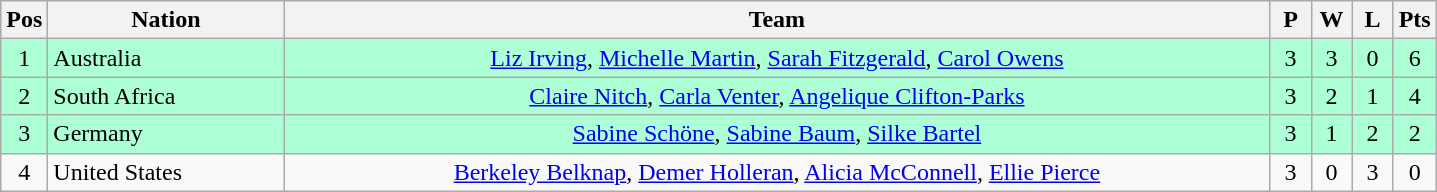<table class="wikitable" style="font-size: 100%">
<tr>
<th width=20>Pos</th>
<th width=150>Nation</th>
<th width=650>Team</th>
<th width=20>P</th>
<th width=20>W</th>
<th width=20>L</th>
<th width=20>Pts</th>
</tr>
<tr align=center style="background: #ADFFD6;">
<td>1</td>
<td align="left"> Australia</td>
<td><a href='#'>Liz Irving</a>, <a href='#'>Michelle Martin</a>, <a href='#'>Sarah Fitzgerald</a>, <a href='#'>Carol Owens</a></td>
<td>3</td>
<td>3</td>
<td>0</td>
<td>6</td>
</tr>
<tr align=center style="background: #ADFFD6;">
<td>2</td>
<td align="left"> South Africa</td>
<td><a href='#'>Claire Nitch</a>, <a href='#'>Carla Venter</a>, <a href='#'>Angelique Clifton-Parks</a></td>
<td>3</td>
<td>2</td>
<td>1</td>
<td>4</td>
</tr>
<tr align=center style="background: #ADFFD6;">
<td>3</td>
<td align="left"> Germany</td>
<td><a href='#'>Sabine Schöne</a>, <a href='#'>Sabine Baum</a>, <a href='#'>Silke Bartel</a></td>
<td>3</td>
<td>1</td>
<td>2</td>
<td>2</td>
</tr>
<tr align=center>
<td>4</td>
<td align="left"> United States</td>
<td><a href='#'>Berkeley Belknap</a>, <a href='#'>Demer Holleran</a>, <a href='#'>Alicia McConnell</a>, <a href='#'>Ellie Pierce</a></td>
<td>3</td>
<td>0</td>
<td>3</td>
<td>0</td>
</tr>
</table>
